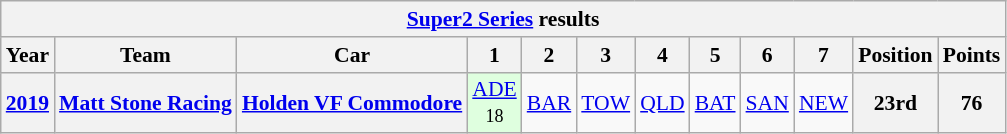<table class="wikitable" style="text-align:center; font-size:90%">
<tr>
<th colspan="44"><a href='#'>Super2 Series</a> results</th>
</tr>
<tr>
<th>Year</th>
<th>Team</th>
<th>Car</th>
<th>1</th>
<th>2</th>
<th>3</th>
<th>4</th>
<th>5</th>
<th>6</th>
<th>7</th>
<th>Position</th>
<th>Points</th>
</tr>
<tr>
<th><a href='#'>2019</a></th>
<th><a href='#'>Matt Stone Racing</a></th>
<th><a href='#'>Holden VF Commodore</a></th>
<td style="background:#dfffdf;"><a href='#'>ADE</a><br><small>18</small></td>
<td><a href='#'>BAR</a></td>
<td><a href='#'>TOW</a></td>
<td><a href='#'>QLD</a></td>
<td><a href='#'>BAT</a></td>
<td><a href='#'>SAN</a></td>
<td><a href='#'>NEW</a></td>
<th>23rd</th>
<th>76</th>
</tr>
</table>
